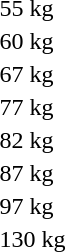<table>
<tr>
<td rowspan=2>55 kg</td>
<td rowspan=2></td>
<td rowspan=2></td>
<td></td>
</tr>
<tr>
<td></td>
</tr>
<tr>
<td rowspan=2>60 kg</td>
<td rowspan=2></td>
<td rowspan=2></td>
<td></td>
</tr>
<tr>
<td></td>
</tr>
<tr>
<td rowspan=2>67 kg</td>
<td rowspan=2></td>
<td rowspan=2></td>
<td></td>
</tr>
<tr>
<td></td>
</tr>
<tr>
<td rowspan=2>77 kg</td>
<td rowspan=2></td>
<td rowspan=2></td>
<td></td>
</tr>
<tr>
<td></td>
</tr>
<tr>
<td>82 kg</td>
<td></td>
<td></td>
<td></td>
</tr>
<tr>
<td rowspan=2>87 kg</td>
<td rowspan=2></td>
<td rowspan=2></td>
<td></td>
</tr>
<tr>
<td></td>
</tr>
<tr>
<td rowspan=2>97 kg</td>
<td rowspan=2></td>
<td rowspan=2></td>
<td></td>
</tr>
<tr>
<td></td>
</tr>
<tr>
<td rowspan=2>130 kg</td>
<td rowspan=2></td>
<td rowspan=2></td>
<td></td>
</tr>
<tr>
<td></td>
</tr>
</table>
